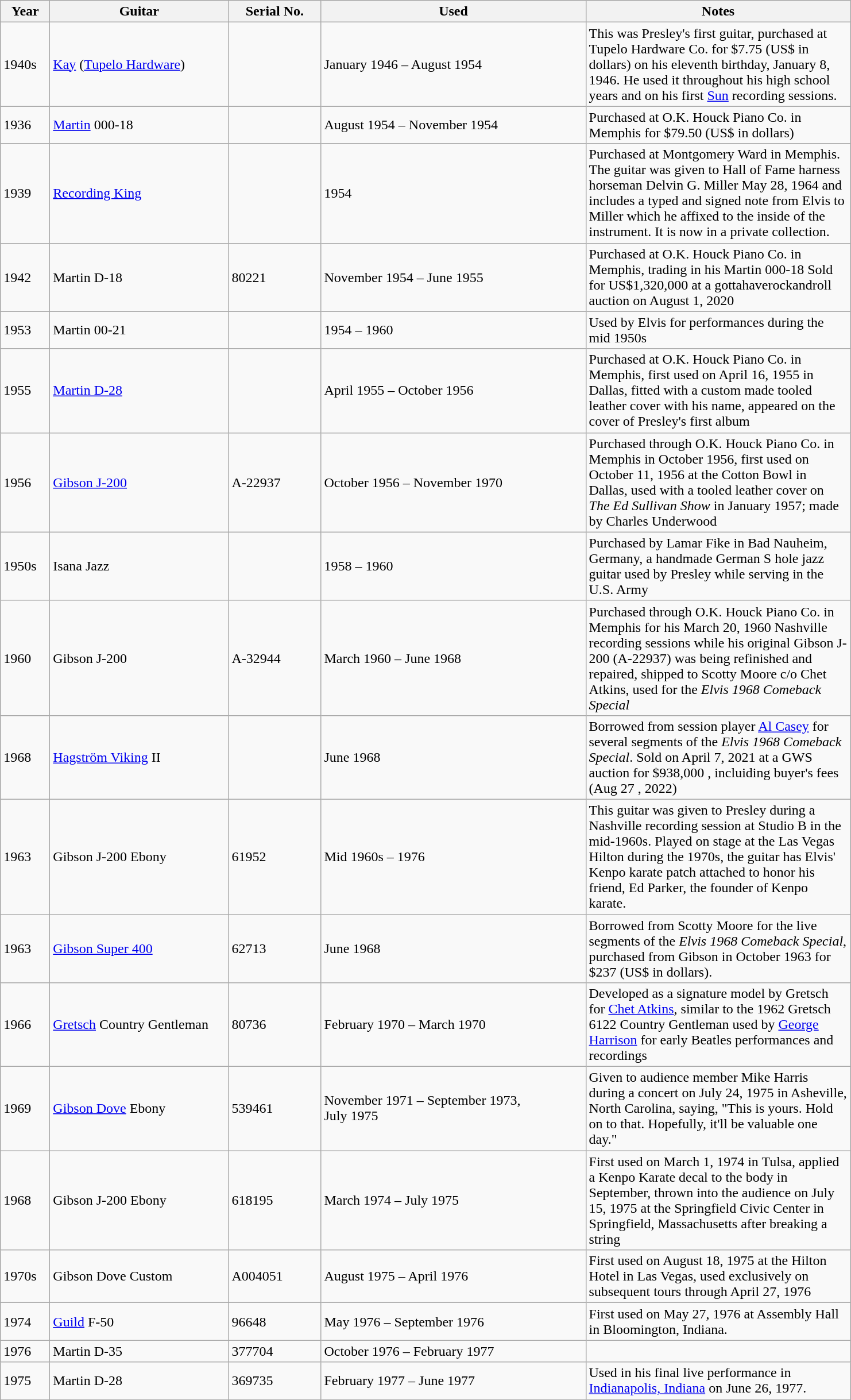<table class="wikitable sortable">
<tr>
<th style="width:50px;">Year</th>
<th style="width:200px;">Guitar</th>
<th style="width:100px;">Serial No.</th>
<th style="width:300px;" class="unsortable">Used</th>
<th style="width:300px;" class="unsortable">Notes</th>
</tr>
<tr>
<td>1940s</td>
<td><a href='#'>Kay</a> (<a href='#'>Tupelo Hardware</a>)</td>
<td></td>
<td>January 1946 – August 1954</td>
<td>This was Presley's first guitar, purchased at Tupelo Hardware Co. for $7.75 (US$ in  dollars) on his eleventh birthday, January 8, 1946. He used it throughout his high school years and on his first <a href='#'>Sun</a> recording sessions.</td>
</tr>
<tr>
<td>1936</td>
<td><a href='#'>Martin</a> 000-18</td>
<td></td>
<td>August 1954 – November 1954</td>
<td>Purchased at O.K. Houck Piano Co. in Memphis for $79.50 (US$ in  dollars)</td>
</tr>
<tr>
<td>1939</td>
<td><a href='#'>Recording King</a></td>
<td></td>
<td>1954</td>
<td>Purchased at Montgomery Ward in Memphis. The guitar was given to Hall of Fame harness horseman Delvin G. Miller May 28, 1964 and includes a typed and signed note from Elvis to Miller which he affixed to the inside of the instrument. It is now in a private collection.</td>
</tr>
<tr>
<td>1942</td>
<td>Martin D-18</td>
<td>80221</td>
<td>November 1954 – June 1955</td>
<td>Purchased at O.K. Houck Piano Co. in Memphis, trading in his Martin 000-18 Sold for US$1,320,000 at a gottahaverockandroll auction on August 1, 2020</td>
</tr>
<tr>
<td>1953</td>
<td>Martin 00-21</td>
<td></td>
<td>1954 – 1960</td>
<td>Used by Elvis for performances during the mid 1950s</td>
</tr>
<tr>
<td>1955</td>
<td><a href='#'>Martin D-28</a></td>
<td></td>
<td>April 1955 – October 1956</td>
<td>Purchased at O.K. Houck Piano Co. in Memphis, first used on April 16, 1955 in Dallas, fitted with a custom made tooled leather cover with his name, appeared on the cover of Presley's first album </td>
</tr>
<tr>
<td>1956</td>
<td><a href='#'>Gibson J-200</a></td>
<td>A-22937</td>
<td>October 1956 – November 1970</td>
<td>Purchased through O.K. Houck Piano Co. in Memphis in October 1956, first used on October 11, 1956 at the Cotton Bowl in Dallas, used with a tooled leather cover on <em>The Ed Sullivan Show</em> in January 1957; made by Charles Underwood</td>
</tr>
<tr>
<td>1950s</td>
<td>Isana Jazz</td>
<td></td>
<td>1958 – 1960</td>
<td>Purchased by Lamar Fike in Bad Nauheim, Germany, a handmade German S hole jazz guitar used by Presley while serving in the U.S. Army</td>
</tr>
<tr>
<td>1960</td>
<td>Gibson J-200</td>
<td>A-32944</td>
<td>March 1960 – June 1968</td>
<td>Purchased through O.K. Houck Piano Co. in Memphis for his March 20, 1960 Nashville recording sessions while his original Gibson J-200 (A-22937) was being refinished and repaired, shipped to Scotty Moore c/o Chet Atkins, used for the <em>Elvis 1968 Comeback Special</em></td>
</tr>
<tr>
<td>1968</td>
<td><a href='#'>Hagström Viking</a> II</td>
<td></td>
<td>June 1968</td>
<td>Borrowed from session player <a href='#'>Al Casey</a> for several segments of the <em>Elvis 1968 Comeback Special</em>. Sold on April 7, 2021 at a GWS  auction for  $938,000 , incluiding buyer's fees (Aug 27 , 2022)</td>
</tr>
<tr>
<td>1963</td>
<td>Gibson J-200 Ebony</td>
<td>61952</td>
<td>Mid 1960s – 1976</td>
<td>This guitar was given to Presley during a Nashville recording session at Studio B in the mid-1960s. Played on stage at the Las Vegas Hilton during the 1970s, the guitar has Elvis' Kenpo karate patch attached to honor his friend, Ed Parker, the founder of Kenpo karate.</td>
</tr>
<tr>
<td>1963</td>
<td><a href='#'>Gibson Super 400</a></td>
<td>62713</td>
<td>June 1968</td>
<td>Borrowed from Scotty Moore for the live segments of the <em>Elvis 1968 Comeback Special</em>, purchased from Gibson in October 1963 for $237 (US$ in  dollars).</td>
</tr>
<tr>
<td>1966</td>
<td><a href='#'>Gretsch</a> Country Gentleman</td>
<td>80736</td>
<td>February 1970 – March 1970</td>
<td>Developed as a signature model by Gretsch for <a href='#'>Chet Atkins</a>, similar to the 1962 Gretsch 6122 Country Gentleman used by <a href='#'>George Harrison</a> for early Beatles performances and recordings</td>
</tr>
<tr>
<td>1969</td>
<td><a href='#'>Gibson Dove</a> Ebony</td>
<td>539461</td>
<td>November 1971 – September 1973,<br>July 1975</td>
<td>Given to audience member Mike Harris during a concert on July 24, 1975 in Asheville, North Carolina, saying, "This is yours. Hold on to that. Hopefully, it'll be valuable one day."</td>
</tr>
<tr>
<td>1968</td>
<td>Gibson J-200 Ebony</td>
<td>618195</td>
<td>March 1974 – July 1975</td>
<td>First used on March 1, 1974 in Tulsa, applied a Kenpo Karate decal to the body in September, thrown into the audience on July 15, 1975 at the Springfield Civic Center in Springfield, Massachusetts after breaking a string</td>
</tr>
<tr>
<td>1970s</td>
<td>Gibson Dove Custom</td>
<td>A004051</td>
<td>August 1975 – April 1976</td>
<td>First used on August 18, 1975 at the Hilton Hotel in Las Vegas, used exclusively on subsequent tours through April 27, 1976</td>
</tr>
<tr>
<td>1974</td>
<td><a href='#'>Guild</a> F-50</td>
<td>96648</td>
<td>May 1976 – September 1976</td>
<td>First used on May 27, 1976 at Assembly Hall in Bloomington, Indiana.</td>
</tr>
<tr>
<td>1976</td>
<td>Martin D-35</td>
<td>377704</td>
<td>October 1976 – February 1977</td>
<td></td>
</tr>
<tr>
<td>1975</td>
<td>Martin D-28</td>
<td>369735</td>
<td>February 1977 – June 1977</td>
<td>Used in his final live performance in <a href='#'>Indianapolis, Indiana</a> on June 26, 1977.</td>
</tr>
</table>
